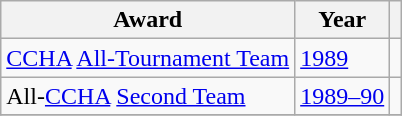<table class="wikitable">
<tr>
<th>Award</th>
<th>Year</th>
<th></th>
</tr>
<tr>
<td><a href='#'>CCHA</a> <a href='#'>All-Tournament Team</a></td>
<td><a href='#'>1989</a></td>
<td></td>
</tr>
<tr>
<td>All-<a href='#'>CCHA</a> <a href='#'>Second Team</a></td>
<td><a href='#'>1989–90</a></td>
<td></td>
</tr>
<tr>
</tr>
</table>
